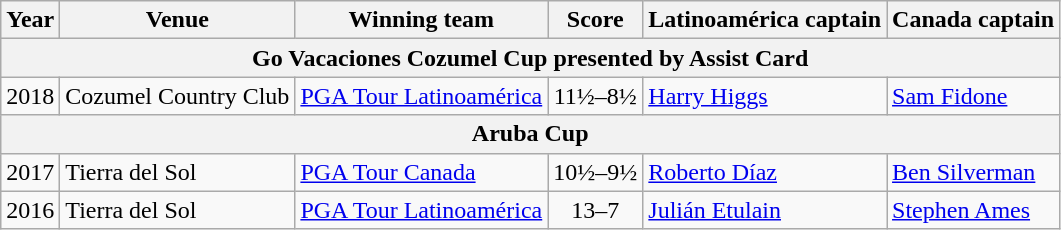<table class="wikitable">
<tr>
<th>Year</th>
<th>Venue</th>
<th>Winning team</th>
<th>Score</th>
<th>Latinoamérica captain</th>
<th>Canada captain</th>
</tr>
<tr>
<th align=center colspan=6>Go Vacaciones Cozumel Cup presented by Assist Card</th>
</tr>
<tr>
<td>2018</td>
<td>Cozumel Country Club</td>
<td><a href='#'>PGA Tour Latinoamérica</a></td>
<td align="center">11½–8½</td>
<td><a href='#'>Harry Higgs</a></td>
<td><a href='#'>Sam Fidone</a></td>
</tr>
<tr>
<th align=center colspan=6>Aruba Cup</th>
</tr>
<tr>
<td>2017</td>
<td>Tierra del Sol</td>
<td><a href='#'>PGA Tour Canada</a></td>
<td align="center">10½–9½</td>
<td><a href='#'>Roberto Díaz</a></td>
<td><a href='#'>Ben Silverman</a></td>
</tr>
<tr>
<td>2016</td>
<td>Tierra del Sol</td>
<td><a href='#'>PGA Tour Latinoamérica</a></td>
<td align="center">13–7</td>
<td><a href='#'>Julián Etulain</a></td>
<td><a href='#'>Stephen Ames</a></td>
</tr>
</table>
